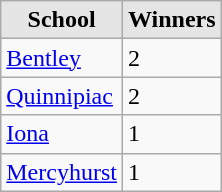<table class="wikitable">
<tr>
<th style="background:#e5e5e5;">School</th>
<th style="background:#e5e5e5;">Winners</th>
</tr>
<tr>
<td><a href='#'>Bentley</a></td>
<td>2</td>
</tr>
<tr>
<td><a href='#'>Quinnipiac</a></td>
<td>2</td>
</tr>
<tr>
<td><a href='#'>Iona</a></td>
<td>1</td>
</tr>
<tr>
<td><a href='#'>Mercyhurst</a></td>
<td>1</td>
</tr>
</table>
